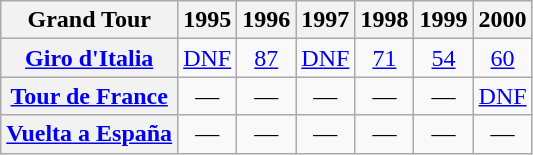<table class="wikitable plainrowheaders">
<tr>
<th>Grand Tour</th>
<th scope="col">1995</th>
<th scope="col">1996</th>
<th scope="col">1997</th>
<th scope="col">1998</th>
<th scope="col">1999</th>
<th scope="col">2000</th>
</tr>
<tr style="text-align:center;">
<th scope="row"> <a href='#'>Giro d'Italia</a></th>
<td style="text-align:center;"><a href='#'>DNF</a></td>
<td style="text-align:center;"><a href='#'>87</a></td>
<td style="text-align:center;"><a href='#'>DNF</a></td>
<td style="text-align:center;"><a href='#'>71</a></td>
<td style="text-align:center;"><a href='#'>54</a></td>
<td style="text-align:center;"><a href='#'>60</a></td>
</tr>
<tr style="text-align:center;">
<th scope="row"> <a href='#'>Tour de France</a></th>
<td>—</td>
<td>—</td>
<td>—</td>
<td>—</td>
<td>—</td>
<td><a href='#'>DNF</a></td>
</tr>
<tr style="text-align:center;">
<th scope="row"> <a href='#'>Vuelta a España</a></th>
<td>—</td>
<td>—</td>
<td>—</td>
<td>—</td>
<td>—</td>
<td>—</td>
</tr>
</table>
